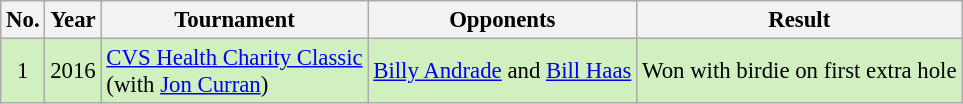<table class="wikitable" style="font-size:95%;">
<tr>
<th>No.</th>
<th>Year</th>
<th>Tournament</th>
<th>Opponents</th>
<th>Result</th>
</tr>
<tr style="background:#D0F0C0;">
<td align=center>1</td>
<td>2016</td>
<td><a href='#'>CVS Health Charity Classic</a><br>(with  <a href='#'>Jon Curran</a>)</td>
<td> <a href='#'>Billy Andrade</a> and  <a href='#'>Bill Haas</a></td>
<td>Won with birdie on first extra hole</td>
</tr>
</table>
